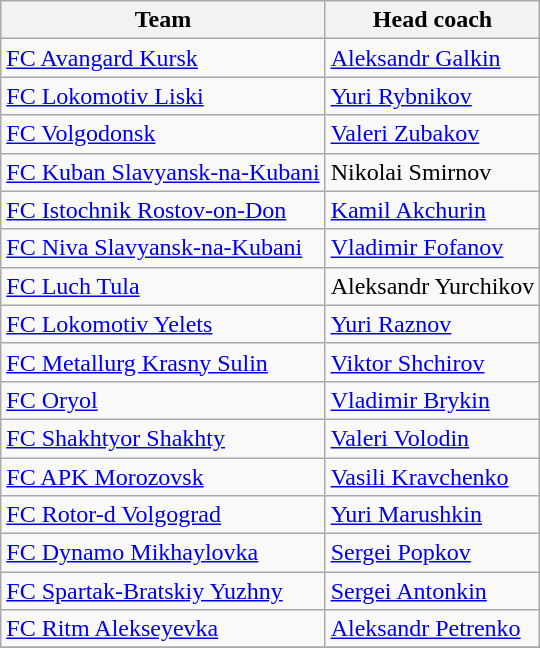<table class="wikitable">
<tr>
<th>Team</th>
<th>Head coach</th>
</tr>
<tr>
<td><a href='#'>FC Avangard Kursk</a></td>
<td><a href='#'>Aleksandr Galkin</a></td>
</tr>
<tr>
<td><a href='#'>FC Lokomotiv Liski</a></td>
<td><a href='#'>Yuri Rybnikov</a></td>
</tr>
<tr>
<td><a href='#'>FC Volgodonsk</a></td>
<td><a href='#'>Valeri Zubakov</a></td>
</tr>
<tr>
<td><a href='#'>FC Kuban Slavyansk-na-Kubani</a></td>
<td>Nikolai Smirnov</td>
</tr>
<tr>
<td><a href='#'>FC Istochnik Rostov-on-Don</a></td>
<td><a href='#'>Kamil Akchurin</a></td>
</tr>
<tr>
<td><a href='#'>FC Niva Slavyansk-na-Kubani</a></td>
<td><a href='#'>Vladimir Fofanov</a></td>
</tr>
<tr>
<td><a href='#'>FC Luch Tula</a></td>
<td>Aleksandr Yurchikov</td>
</tr>
<tr>
<td><a href='#'>FC Lokomotiv Yelets</a></td>
<td><a href='#'>Yuri Raznov</a></td>
</tr>
<tr>
<td><a href='#'>FC Metallurg Krasny Sulin</a></td>
<td><a href='#'>Viktor Shchirov</a></td>
</tr>
<tr>
<td><a href='#'>FC Oryol</a></td>
<td><a href='#'>Vladimir Brykin</a></td>
</tr>
<tr>
<td><a href='#'>FC Shakhtyor Shakhty</a></td>
<td><a href='#'>Valeri Volodin</a></td>
</tr>
<tr>
<td><a href='#'>FC APK Morozovsk</a></td>
<td><a href='#'>Vasili Kravchenko</a></td>
</tr>
<tr>
<td><a href='#'>FC Rotor-d Volgograd</a></td>
<td><a href='#'>Yuri Marushkin</a></td>
</tr>
<tr>
<td><a href='#'>FC Dynamo Mikhaylovka</a></td>
<td><a href='#'>Sergei Popkov</a></td>
</tr>
<tr>
<td><a href='#'>FC Spartak-Bratskiy Yuzhny</a></td>
<td><a href='#'>Sergei Antonkin</a></td>
</tr>
<tr>
<td><a href='#'>FC Ritm Alekseyevka</a></td>
<td><a href='#'>Aleksandr Petrenko</a></td>
</tr>
<tr>
</tr>
</table>
